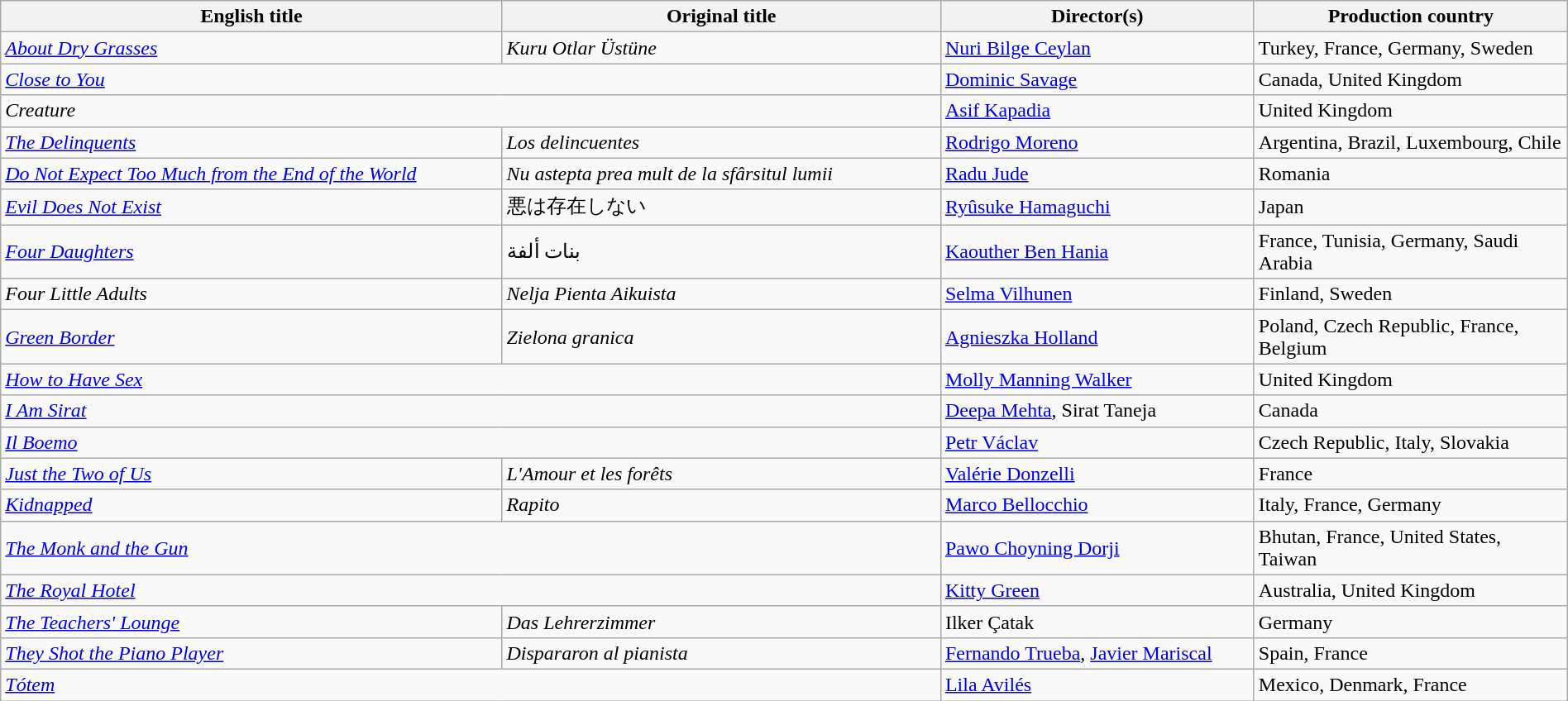<table class="sortable wikitable" width="100%" cellpadding="5">
<tr>
<th scope="col" width="32%">English title</th>
<th scope="col" width="28%">Original title</th>
<th scope="col" width="20%">Director(s)</th>
<th scope="col" width="20%">Production country</th>
</tr>
<tr>
<td><em><a href='#'>About Dry Grasses</a></em></td>
<td><em>Kuru Otlar Üstüne</em></td>
<td><a href='#'>Nuri Bilge Ceylan</a></td>
<td>Turkey, France, Germany, Sweden</td>
</tr>
<tr>
<td colspan=2><em><a href='#'>Close to You</a></em></td>
<td><a href='#'>Dominic Savage</a></td>
<td>Canada, United Kingdom</td>
</tr>
<tr>
<td colspan=2><em>Creature</em></td>
<td><a href='#'>Asif Kapadia</a></td>
<td>United Kingdom</td>
</tr>
<tr>
<td><em><a href='#'>The Delinquents</a></em></td>
<td><em>Los delincuentes</em></td>
<td><a href='#'>Rodrigo Moreno</a></td>
<td>Argentina, Brazil, Luxembourg, Chile</td>
</tr>
<tr>
<td><em><a href='#'>Do Not Expect Too Much from the End of the World</a></em></td>
<td><em>Nu astepta prea mult de la sfârsitul lumii</em></td>
<td><a href='#'>Radu Jude</a></td>
<td>Romania</td>
</tr>
<tr>
<td><em><a href='#'>Evil Does Not Exist</a></em></td>
<td>悪は存在しない</td>
<td><a href='#'>Ryûsuke Hamaguchi</a></td>
<td>Japan</td>
</tr>
<tr>
<td><em><a href='#'>Four Daughters</a></em></td>
<td>بنات ألفة</td>
<td><a href='#'>Kaouther Ben Hania</a></td>
<td>France, Tunisia, Germany, Saudi Arabia</td>
</tr>
<tr>
<td><em>Four Little Adults</em></td>
<td><em>Nelja Pienta Aikuista</em></td>
<td><a href='#'>Selma Vilhunen</a></td>
<td>Finland, Sweden</td>
</tr>
<tr>
<td><em><a href='#'>Green Border</a></em></td>
<td><em>Zielona granica</em></td>
<td><a href='#'>Agnieszka Holland</a></td>
<td>Poland, Czech Republic, France, Belgium</td>
</tr>
<tr>
<td colspan=2><em><a href='#'>How to Have Sex</a></em></td>
<td><a href='#'>Molly Manning Walker</a></td>
<td>United Kingdom</td>
</tr>
<tr>
<td colspan=2><em><a href='#'>I Am Sirat</a></em></td>
<td><a href='#'>Deepa Mehta</a>, Sirat Taneja</td>
<td>Canada</td>
</tr>
<tr>
<td colspan=2><em><a href='#'>Il Boemo</a></em></td>
<td><a href='#'>Petr Václav</a></td>
<td>Czech Republic, Italy, Slovakia</td>
</tr>
<tr>
<td><em><a href='#'>Just the Two of Us</a></em></td>
<td><em>L'Amour et les forêts</em></td>
<td><a href='#'>Valérie Donzelli</a></td>
<td>France</td>
</tr>
<tr>
<td><em><a href='#'>Kidnapped</a> </em></td>
<td><em>Rapito</em></td>
<td><a href='#'>Marco Bellocchio</a></td>
<td>Italy, France, Germany</td>
</tr>
<tr>
<td colspan=2><em><a href='#'>The Monk and the Gun</a></em></td>
<td><a href='#'>Pawo Choyning Dorji</a></td>
<td>Bhutan, France, United States, Taiwan</td>
</tr>
<tr>
<td colspan=2><em><a href='#'>The Royal Hotel</a></em></td>
<td><a href='#'>Kitty Green</a></td>
<td>Australia, United Kingdom</td>
</tr>
<tr>
<td><em><a href='#'>The Teachers' Lounge</a></em></td>
<td><em>Das Lehrerzimmer</em></td>
<td>Ilker Çatak</td>
<td>Germany</td>
</tr>
<tr>
<td><em><a href='#'>They Shot the Piano Player</a></em></td>
<td><em>Dispararon al pianista</em></td>
<td><a href='#'>Fernando Trueba</a>, <a href='#'>Javier Mariscal</a></td>
<td>Spain, France</td>
</tr>
<tr>
<td colspan=2><em><a href='#'>Tótem</a></em></td>
<td><a href='#'>Lila Avilés</a></td>
<td>Mexico, Denmark, France</td>
</tr>
</table>
